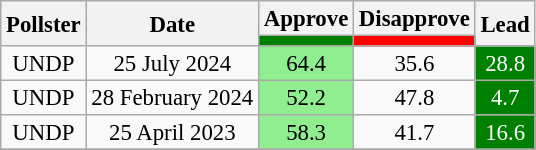<table class="wikitable sortable" style="text-align:center; font-size:95%; line-height:16px; margin-bottom:0">
<tr>
<th rowspan="2">Pollster</th>
<th rowspan="2">Date</th>
<th>Approve</th>
<th>Disapprove</th>
<th rowspan="2">Lead</th>
</tr>
<tr>
<th style="background:#008001;"></th>
<th style="background:#FF0000;"></th>
</tr>
<tr>
<td>UNDP</td>
<td>25 July 2024</td>
<td style="background:#90EE90;">64.4</td>
<td>35.6</td>
<td style="background:green; color:white;">28.8</td>
</tr>
<tr>
<td>UNDP</td>
<td>28 February 2024</td>
<td style="background:#90EE90;">52.2</td>
<td>47.8</td>
<td style="background:green; color:white;">4.7</td>
</tr>
<tr>
<td>UNDP</td>
<td>25 April 2023</td>
<td style="background:#90EE90;">58.3</td>
<td>41.7</td>
<td style="background:green; color:white;">16.6</td>
</tr>
<tr>
</tr>
</table>
